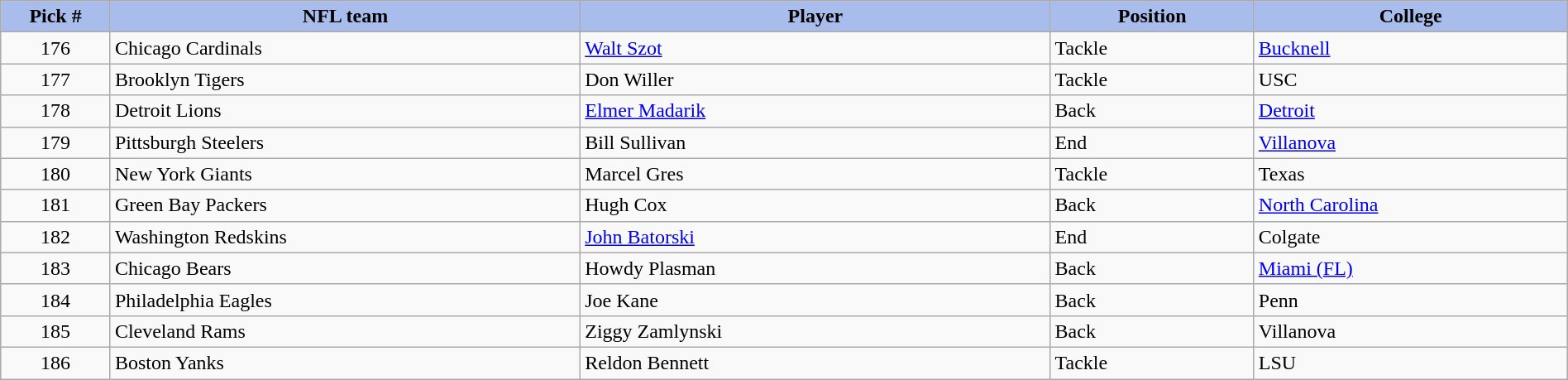<table class="wikitable sortable sortable" style="width: 100%">
<tr>
<th style="background:#A8BDEC;" width=7%>Pick #</th>
<th width=30% style="background:#A8BDEC;">NFL team</th>
<th width=30% style="background:#A8BDEC;">Player</th>
<th width=13% style="background:#A8BDEC;">Position</th>
<th style="background:#A8BDEC;">College</th>
</tr>
<tr>
<td align=center>176</td>
<td>Chicago Cardinals</td>
<td><a href='#'>Walt Szot</a></td>
<td>Tackle</td>
<td><a href='#'>Bucknell</a></td>
</tr>
<tr>
<td align=center>177</td>
<td>Brooklyn Tigers</td>
<td>Don Willer</td>
<td>Tackle</td>
<td>USC</td>
</tr>
<tr>
<td align=center>178</td>
<td>Detroit Lions</td>
<td><a href='#'>Elmer Madarik</a></td>
<td>Back</td>
<td><a href='#'>Detroit</a></td>
</tr>
<tr>
<td align=center>179</td>
<td>Pittsburgh Steelers</td>
<td>Bill Sullivan</td>
<td>End</td>
<td><a href='#'>Villanova</a></td>
</tr>
<tr>
<td align=center>180</td>
<td>New York Giants</td>
<td>Marcel Gres</td>
<td>Tackle</td>
<td>Texas</td>
</tr>
<tr>
<td align=center>181</td>
<td>Green Bay Packers</td>
<td>Hugh Cox</td>
<td>Back</td>
<td><a href='#'>North Carolina</a></td>
</tr>
<tr>
<td align=center>182</td>
<td>Washington Redskins</td>
<td><a href='#'>John Batorski</a></td>
<td>End</td>
<td>Colgate</td>
</tr>
<tr>
<td align=center>183</td>
<td>Chicago Bears</td>
<td>Howdy Plasman</td>
<td>Back</td>
<td><a href='#'>Miami (FL)</a></td>
</tr>
<tr>
<td align=center>184</td>
<td>Philadelphia Eagles</td>
<td>Joe Kane</td>
<td>Back</td>
<td>Penn</td>
</tr>
<tr>
<td align=center>185</td>
<td>Cleveland Rams</td>
<td>Ziggy Zamlynski</td>
<td>Back</td>
<td>Villanova</td>
</tr>
<tr>
<td align=center>186</td>
<td>Boston Yanks</td>
<td>Reldon Bennett</td>
<td>Tackle</td>
<td>LSU</td>
</tr>
</table>
